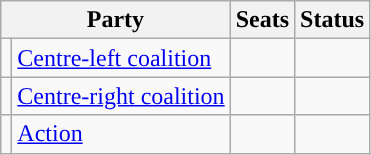<table class=wikitable>
<tr>
<th colspan=2>Party</th>
<th>Seats</th>
<th>Status</th>
</tr>
<tr>
<td style="color:inherit;background:"></td>
<td><a href='#'>Centre-left coalition</a></td>
<td></td>
<td></td>
</tr>
<tr>
<td style="color:inherit;background:"></td>
<td><a href='#'>Centre-right coalition</a></td>
<td></td>
<td></td>
</tr>
<tr>
<td style="color:inherit;background:"></td>
<td><a href='#'>Action</a></td>
<td></td>
<td></td>
</tr>
</table>
